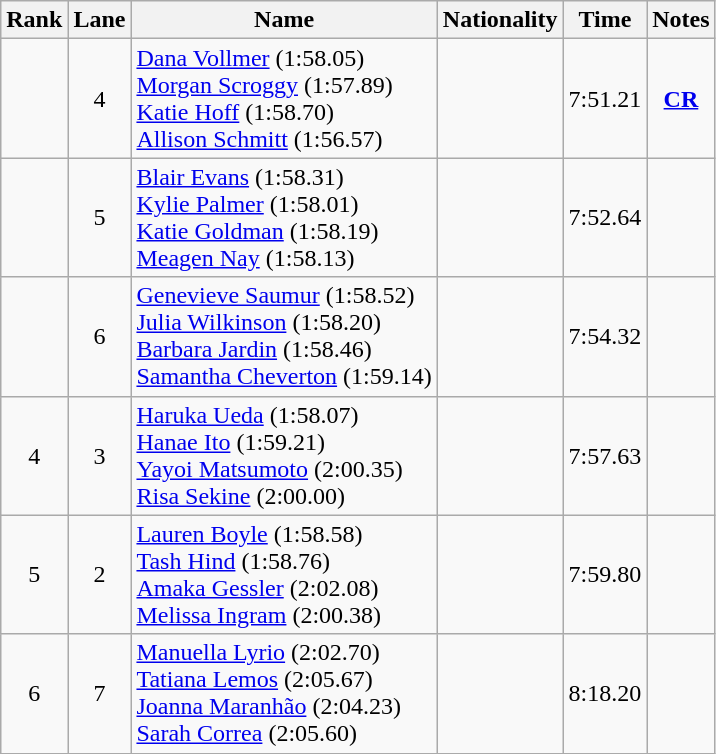<table class="wikitable sortable" style="text-align:center">
<tr>
<th>Rank</th>
<th>Lane</th>
<th>Name</th>
<th>Nationality</th>
<th>Time</th>
<th>Notes</th>
</tr>
<tr>
<td></td>
<td>4</td>
<td align=left><a href='#'>Dana Vollmer</a> (1:58.05) <br> <a href='#'>Morgan Scroggy</a> (1:57.89) <br> <a href='#'>Katie Hoff</a> (1:58.70) <br> <a href='#'>Allison Schmitt</a> (1:56.57)</td>
<td align=left></td>
<td>7:51.21</td>
<td><strong><a href='#'>CR</a></strong></td>
</tr>
<tr>
<td></td>
<td>5</td>
<td align=left><a href='#'>Blair Evans</a> (1:58.31) <br> <a href='#'>Kylie Palmer</a> (1:58.01) <br> <a href='#'>Katie Goldman</a> (1:58.19) <br> <a href='#'>Meagen Nay</a> (1:58.13)</td>
<td align=left></td>
<td>7:52.64</td>
<td></td>
</tr>
<tr>
<td></td>
<td>6</td>
<td align=left><a href='#'>Genevieve Saumur</a> (1:58.52) <br><a href='#'>Julia Wilkinson</a> (1:58.20) <br><a href='#'>Barbara Jardin</a> (1:58.46) <br><a href='#'>Samantha Cheverton</a> (1:59.14)</td>
<td align=left></td>
<td>7:54.32</td>
<td></td>
</tr>
<tr>
<td>4</td>
<td>3</td>
<td align=left><a href='#'>Haruka Ueda</a> (1:58.07) <br> <a href='#'>Hanae Ito</a> (1:59.21) <br> <a href='#'>Yayoi Matsumoto</a> (2:00.35) <br> <a href='#'>Risa Sekine</a> (2:00.00)</td>
<td align=left></td>
<td>7:57.63</td>
<td></td>
</tr>
<tr>
<td>5</td>
<td>2</td>
<td align=left><a href='#'>Lauren Boyle</a> (1:58.58) <br><a href='#'>Tash Hind</a> (1:58.76) <br><a href='#'>Amaka Gessler</a> (2:02.08) <br><a href='#'>Melissa Ingram</a> (2:00.38)</td>
<td align=left></td>
<td>7:59.80</td>
<td></td>
</tr>
<tr>
<td>6</td>
<td>7</td>
<td align=left><a href='#'>Manuella Lyrio</a> (2:02.70) <br><a href='#'>Tatiana Lemos</a> (2:05.67) <br><a href='#'>Joanna Maranhão</a> (2:04.23) <br><a href='#'>Sarah Correa</a> (2:05.60)</td>
<td align=left></td>
<td>8:18.20</td>
<td></td>
</tr>
</table>
